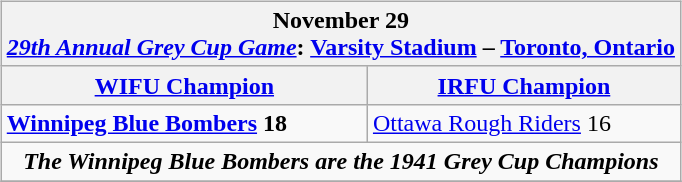<table cellspacing="10">
<tr>
<td valign="top"><br><table class="wikitable">
<tr>
<th bgcolor="#DDDDDD" colspan="4">November 29<br><a href='#'><em>29th Annual Grey Cup Game</em></a>: <a href='#'>Varsity Stadium</a> – <a href='#'>Toronto, Ontario</a></th>
</tr>
<tr>
<th><a href='#'>WIFU Champion</a></th>
<th><a href='#'>IRFU Champion</a></th>
</tr>
<tr>
<td><strong><a href='#'>Winnipeg Blue Bombers</a> 18</strong></td>
<td><a href='#'>Ottawa Rough Riders</a> 16</td>
</tr>
<tr>
<td align="center" colspan="4"><strong><em>The Winnipeg Blue Bombers are the 1941 Grey Cup Champions</em></strong></td>
</tr>
<tr>
</tr>
</table>
</td>
</tr>
</table>
